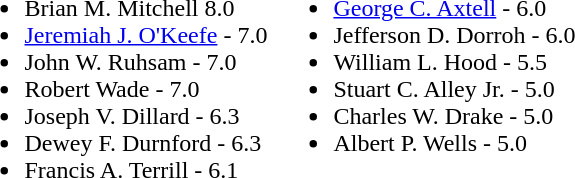<table>
<tr valign=top>
<td><br><ul><li>Brian M. Mitchell 8.0</li><li><a href='#'>Jeremiah J. O'Keefe</a> - 7.0</li><li>John W. Ruhsam - 7.0</li><li>Robert Wade - 7.0</li><li>Joseph V. Dillard - 6.3</li><li>Dewey F. Durnford - 6.3</li><li>Francis A. Terrill - 6.1</li></ul></td>
<td><br><ul><li><a href='#'>George C. Axtell</a> - 6.0</li><li>Jefferson D. Dorroh  - 6.0</li><li>William L. Hood - 5.5</li><li>Stuart C. Alley Jr. - 5.0</li><li>Charles W. Drake - 5.0</li><li>Albert P. Wells - 5.0</li></ul></td>
</tr>
</table>
